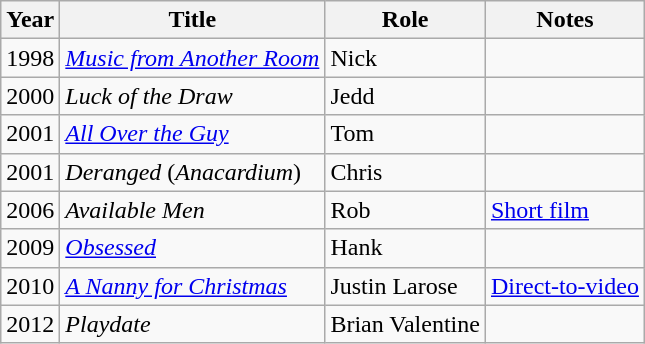<table class="wikitable sortable">
<tr>
<th>Year</th>
<th>Title</th>
<th>Role</th>
<th>Notes</th>
</tr>
<tr>
<td>1998</td>
<td><em><a href='#'>Music from Another Room</a></em></td>
<td>Nick</td>
<td></td>
</tr>
<tr>
<td>2000</td>
<td><em>Luck of the Draw</em></td>
<td>Jedd</td>
<td></td>
</tr>
<tr>
<td>2001</td>
<td><em><a href='#'>All Over the Guy</a></em></td>
<td>Tom</td>
<td></td>
</tr>
<tr>
<td>2001</td>
<td><em>Deranged</em> (<em>Anacardium</em>)</td>
<td>Chris</td>
<td></td>
</tr>
<tr>
<td>2006</td>
<td><em>Available Men</em></td>
<td>Rob</td>
<td><a href='#'>Short film</a></td>
</tr>
<tr>
<td>2009</td>
<td><em><a href='#'>Obsessed</a></em></td>
<td>Hank</td>
<td></td>
</tr>
<tr>
<td>2010</td>
<td><em><a href='#'>A Nanny for Christmas</a></em></td>
<td>Justin Larose</td>
<td><a href='#'>Direct-to-video</a></td>
</tr>
<tr>
<td>2012</td>
<td><em>Playdate</em></td>
<td>Brian Valentine</td>
<td></td>
</tr>
</table>
